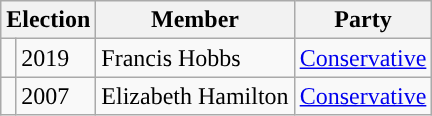<table class="wikitable">
<tr>
<th colspan="2">Election</th>
<th>Member</th>
<th>Party</th>
</tr>
<tr>
<td style="background-color: "></td>
<td>2019</td>
<td>Francis Hobbs</td>
<td><a href='#'>Conservative</a></td>
</tr>
<tr>
<td style="background-color: "></td>
<td>2007</td>
<td>Elizabeth Hamilton</td>
<td><a href='#'>Conservative</a></td>
</tr>
</table>
